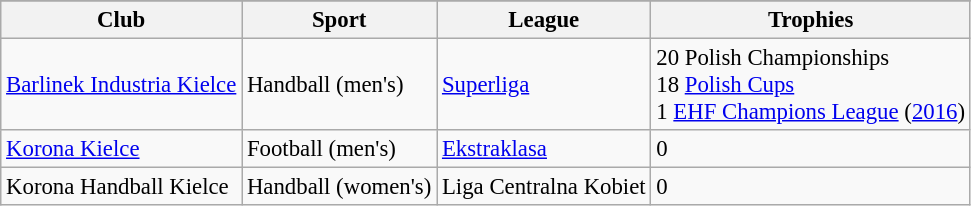<table class="wikitable sortable" style="font-size:95%">
<tr>
</tr>
<tr>
<th>Club</th>
<th>Sport</th>
<th>League</th>
<th>Trophies</th>
</tr>
<tr>
<td><a href='#'>Barlinek Industria Kielce</a></td>
<td>Handball (men's)</td>
<td><a href='#'>Superliga</a></td>
<td>20 Polish Championships<br>18 <a href='#'>Polish Cups</a><br>1 <a href='#'>EHF Champions League</a> (<a href='#'>2016</a>)</td>
</tr>
<tr>
<td><a href='#'>Korona Kielce</a></td>
<td>Football (men's)</td>
<td><a href='#'>Ekstraklasa</a></td>
<td>0</td>
</tr>
<tr>
<td>Korona Handball Kielce</td>
<td>Handball (women's)</td>
<td>Liga Centralna Kobiet</td>
<td>0</td>
</tr>
</table>
